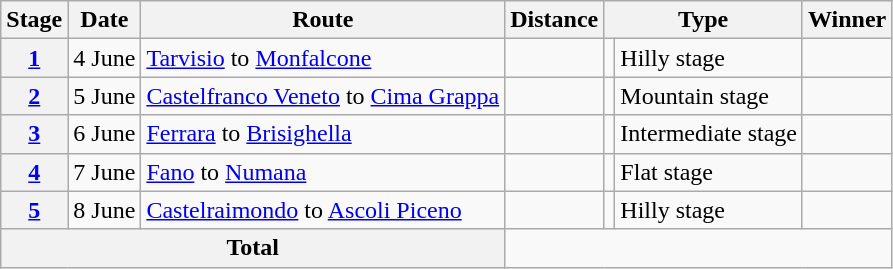<table class="wikitable">
<tr>
<th scope="col">Stage</th>
<th scope="col">Date</th>
<th scope="col">Route</th>
<th scope="col">Distance</th>
<th scope="col" colspan="2">Type</th>
<th scope="col">Winner</th>
</tr>
<tr>
<th scope="row" style="text-align:center;"><a href='#'>1</a></th>
<td style="text-align:center;">4 June</td>
<td><a href='#'>Tarvisio</a> to <a href='#'>Monfalcone</a></td>
<td style="text-align:center;"></td>
<td></td>
<td>Hilly stage</td>
<td></td>
</tr>
<tr>
<th scope="row" style="text-align:center;"><a href='#'>2</a></th>
<td style="text-align:center;">5 June</td>
<td><a href='#'>Castelfranco Veneto</a> to <a href='#'>Cima Grappa</a></td>
<td style="text-align:center;"></td>
<td></td>
<td>Mountain stage</td>
<td></td>
</tr>
<tr>
<th scope="row" style="text-align:center;"><a href='#'>3</a></th>
<td style="text-align:center;">6 June</td>
<td><a href='#'>Ferrara</a> to <a href='#'>Brisighella</a></td>
<td style="text-align:center;"></td>
<td></td>
<td>Intermediate stage</td>
<td></td>
</tr>
<tr>
<th scope="row" style="text-align:center;"><a href='#'>4</a></th>
<td style="text-align:center;">7 June</td>
<td><a href='#'>Fano</a> to <a href='#'>Numana</a></td>
<td style="text-align:center;"></td>
<td></td>
<td>Flat stage</td>
<td></td>
</tr>
<tr>
<th scope="row" style="text-align:center;"><a href='#'>5</a></th>
<td style="text-align:center;">8 June</td>
<td><a href='#'>Castelraimondo</a> to <a href='#'>Ascoli Piceno</a></td>
<td style="text-align:center;"></td>
<td></td>
<td>Hilly stage</td>
<td></td>
</tr>
<tr>
<th colspan="3">Total</th>
<td colspan="4" align="center"></td>
</tr>
</table>
